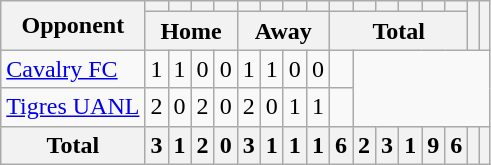<table class="wikitable plainrowheaders sortable" style="text-align:center">
<tr>
<th rowspan="2" scope="col">Opponent</th>
<th scope="col"></th>
<th scope="col"></th>
<th scope="col"></th>
<th scope="col"></th>
<th scope="col"></th>
<th scope="col"></th>
<th scope="col"></th>
<th scope="col"></th>
<th scope="col"></th>
<th scope="col"></th>
<th scope="col"></th>
<th scope="col"></th>
<th scope="col"></th>
<th scope="col"></th>
<th rowspan="2" scope="col"></th>
<th rowspan="2"></th>
</tr>
<tr class="unsortable">
<th colspan="4">Home</th>
<th colspan="4">Away</th>
<th colspan="6">Total</th>
</tr>
<tr>
<td style="text-align:left"> <a href='#'>Cavalry FC</a></td>
<td>1</td>
<td>1</td>
<td>0</td>
<td>0</td>
<td>1</td>
<td>1</td>
<td>0</td>
<td>0<br></td>
<td></td>
</tr>
<tr>
<td style="text-align:left"> <a href='#'>Tigres UANL</a></td>
<td>2</td>
<td>0</td>
<td>2</td>
<td>0</td>
<td>2</td>
<td>0</td>
<td>1</td>
<td>1<br></td>
<td></td>
</tr>
<tr>
<th>Total</th>
<th>3</th>
<th>1</th>
<th>2</th>
<th>0</th>
<th>3</th>
<th>1</th>
<th>1</th>
<th>1</th>
<th>6</th>
<th>2</th>
<th>3</th>
<th>1</th>
<th>9</th>
<th>6</th>
<th><br></th>
<th></th>
</tr>
</table>
